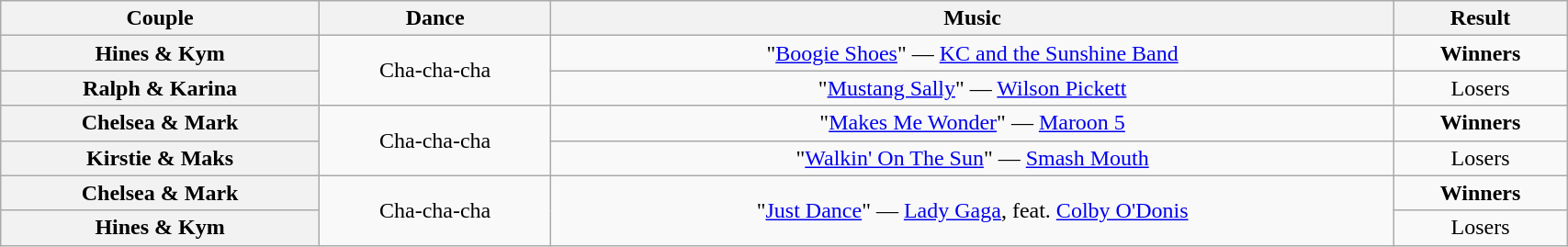<table class="wikitable unsortable" style="text-align:center; width:90%">
<tr>
<th scope="col">Couple</th>
<th scope="col">Dance</th>
<th scope="col">Music</th>
<th scope="col">Result</th>
</tr>
<tr>
<th scope="row">Hines & Kym</th>
<td rowspan=2>Cha-cha-cha</td>
<td>"<a href='#'>Boogie Shoes</a>" — <a href='#'>KC and the Sunshine Band</a></td>
<td><strong>Winners</strong></td>
</tr>
<tr>
<th scope="row">Ralph & Karina</th>
<td>"<a href='#'>Mustang Sally</a>" — <a href='#'>Wilson Pickett</a></td>
<td>Losers</td>
</tr>
<tr>
<th scope="row">Chelsea & Mark</th>
<td rowspan=2>Cha-cha-cha</td>
<td>"<a href='#'>Makes Me Wonder</a>" — <a href='#'>Maroon 5</a></td>
<td><strong>Winners</strong></td>
</tr>
<tr>
<th scope="row">Kirstie & Maks</th>
<td>"<a href='#'>Walkin' On The Sun</a>" — <a href='#'>Smash Mouth</a></td>
<td>Losers</td>
</tr>
<tr>
<th scope="row">Chelsea & Mark</th>
<td rowspan=2>Cha-cha-cha</td>
<td rowspan=2>"<a href='#'>Just Dance</a>" — <a href='#'>Lady Gaga</a>, feat. <a href='#'>Colby O'Donis</a></td>
<td><strong>Winners</strong></td>
</tr>
<tr>
<th scope="row">Hines & Kym</th>
<td>Losers</td>
</tr>
</table>
